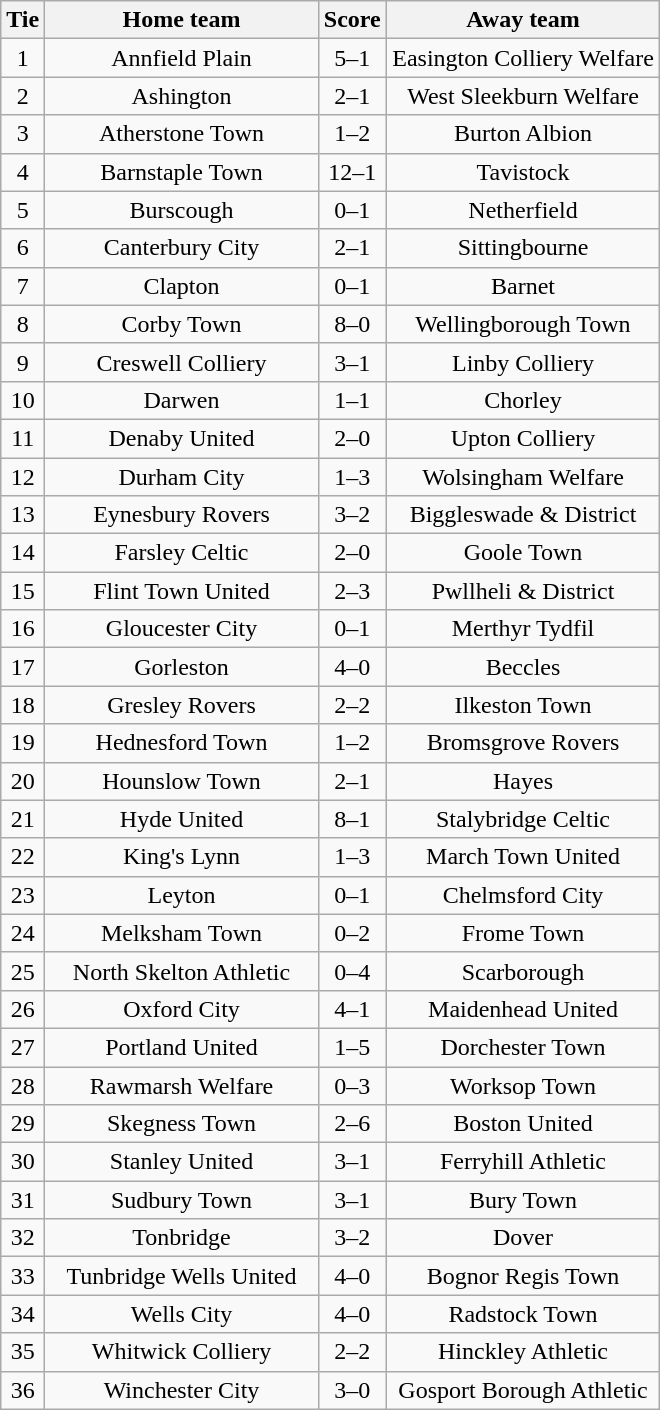<table class="wikitable" style="text-align:center;">
<tr>
<th width=20>Tie</th>
<th width=175>Home team</th>
<th width=20>Score</th>
<th width=175>Away team</th>
</tr>
<tr>
<td>1</td>
<td>Annfield Plain</td>
<td>5–1</td>
<td>Easington Colliery Welfare</td>
</tr>
<tr>
<td>2</td>
<td>Ashington</td>
<td>2–1</td>
<td>West Sleekburn Welfare</td>
</tr>
<tr>
<td>3</td>
<td>Atherstone Town</td>
<td>1–2</td>
<td>Burton Albion</td>
</tr>
<tr>
<td>4</td>
<td>Barnstaple Town</td>
<td>12–1</td>
<td>Tavistock</td>
</tr>
<tr>
<td>5</td>
<td>Burscough</td>
<td>0–1</td>
<td>Netherfield</td>
</tr>
<tr>
<td>6</td>
<td>Canterbury City</td>
<td>2–1</td>
<td>Sittingbourne</td>
</tr>
<tr>
<td>7</td>
<td>Clapton</td>
<td>0–1</td>
<td>Barnet</td>
</tr>
<tr>
<td>8</td>
<td>Corby Town</td>
<td>8–0</td>
<td>Wellingborough Town</td>
</tr>
<tr>
<td>9</td>
<td>Creswell Colliery</td>
<td>3–1</td>
<td>Linby Colliery</td>
</tr>
<tr>
<td>10</td>
<td>Darwen</td>
<td>1–1</td>
<td>Chorley</td>
</tr>
<tr>
<td>11</td>
<td>Denaby United</td>
<td>2–0</td>
<td>Upton Colliery</td>
</tr>
<tr>
<td>12</td>
<td>Durham City</td>
<td>1–3</td>
<td>Wolsingham Welfare</td>
</tr>
<tr>
<td>13</td>
<td>Eynesbury Rovers</td>
<td>3–2</td>
<td>Biggleswade & District</td>
</tr>
<tr>
<td>14</td>
<td>Farsley Celtic</td>
<td>2–0</td>
<td>Goole Town</td>
</tr>
<tr>
<td>15</td>
<td>Flint Town United</td>
<td>2–3</td>
<td>Pwllheli & District</td>
</tr>
<tr>
<td>16</td>
<td>Gloucester City</td>
<td>0–1</td>
<td>Merthyr Tydfil</td>
</tr>
<tr>
<td>17</td>
<td>Gorleston</td>
<td>4–0</td>
<td>Beccles</td>
</tr>
<tr>
<td>18</td>
<td>Gresley Rovers</td>
<td>2–2</td>
<td>Ilkeston Town</td>
</tr>
<tr>
<td>19</td>
<td>Hednesford Town</td>
<td>1–2</td>
<td>Bromsgrove Rovers</td>
</tr>
<tr>
<td>20</td>
<td>Hounslow Town</td>
<td>2–1</td>
<td>Hayes</td>
</tr>
<tr>
<td>21</td>
<td>Hyde United</td>
<td>8–1</td>
<td>Stalybridge Celtic</td>
</tr>
<tr>
<td>22</td>
<td>King's Lynn</td>
<td>1–3</td>
<td>March Town United</td>
</tr>
<tr>
<td>23</td>
<td>Leyton</td>
<td>0–1</td>
<td>Chelmsford City</td>
</tr>
<tr>
<td>24</td>
<td>Melksham Town</td>
<td>0–2</td>
<td>Frome Town</td>
</tr>
<tr>
<td>25</td>
<td>North Skelton Athletic</td>
<td>0–4</td>
<td>Scarborough</td>
</tr>
<tr>
<td>26</td>
<td>Oxford City</td>
<td>4–1</td>
<td>Maidenhead United</td>
</tr>
<tr>
<td>27</td>
<td>Portland United</td>
<td>1–5</td>
<td>Dorchester Town</td>
</tr>
<tr>
<td>28</td>
<td>Rawmarsh Welfare</td>
<td>0–3</td>
<td>Worksop Town</td>
</tr>
<tr>
<td>29</td>
<td>Skegness Town</td>
<td>2–6</td>
<td>Boston United</td>
</tr>
<tr>
<td>30</td>
<td>Stanley United</td>
<td>3–1</td>
<td>Ferryhill Athletic</td>
</tr>
<tr>
<td>31</td>
<td>Sudbury Town</td>
<td>3–1</td>
<td>Bury Town</td>
</tr>
<tr>
<td>32</td>
<td>Tonbridge</td>
<td>3–2</td>
<td>Dover</td>
</tr>
<tr>
<td>33</td>
<td>Tunbridge Wells United</td>
<td>4–0</td>
<td>Bognor Regis Town</td>
</tr>
<tr>
<td>34</td>
<td>Wells City</td>
<td>4–0</td>
<td>Radstock Town</td>
</tr>
<tr>
<td>35</td>
<td>Whitwick Colliery</td>
<td>2–2</td>
<td>Hinckley Athletic</td>
</tr>
<tr>
<td>36</td>
<td>Winchester City</td>
<td>3–0</td>
<td>Gosport Borough Athletic</td>
</tr>
</table>
